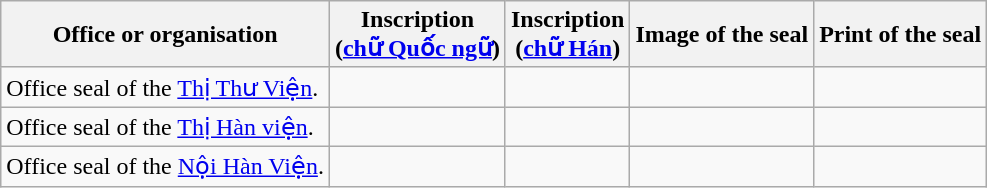<table class="wikitable">
<tr>
<th>Office or organisation</th>
<th>Inscription<br>(<a href='#'>chữ Quốc ngữ</a>)</th>
<th>Inscription<br>(<a href='#'>chữ Hán</a>)</th>
<th>Image of the seal</th>
<th>Print of the seal</th>
</tr>
<tr>
<td>Office seal of the <a href='#'>Thị Thư Viện</a>.</td>
<td></td>
<td></td>
<td></td>
<td></td>
</tr>
<tr>
<td>Office seal of the <a href='#'>Thị Hàn viện</a>.</td>
<td></td>
<td></td>
<td></td>
<td></td>
</tr>
<tr>
<td>Office seal of the <a href='#'>Nội Hàn Viện</a>.</td>
<td></td>
<td></td>
<td></td>
<td></td>
</tr>
</table>
